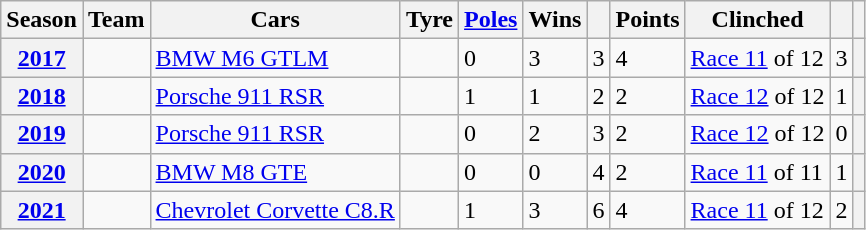<table class="wikitable">
<tr>
<th>Season</th>
<th>Team</th>
<th>Cars</th>
<th>Tyre</th>
<th><a href='#'>Poles</a></th>
<th>Wins</th>
<th></th>
<th>Points</th>
<th>Clinched</th>
<th></th>
<th></th>
</tr>
<tr>
<th><a href='#'>2017</a></th>
<td></td>
<td><a href='#'>BMW M6 GTLM</a></td>
<td></td>
<td>0</td>
<td>3</td>
<td>3</td>
<td>4</td>
<td><a href='#'>Race 11</a> of 12</td>
<td>3</td>
<th></th>
</tr>
<tr>
<th><a href='#'>2018</a></th>
<td></td>
<td><a href='#'>Porsche 911 RSR</a></td>
<td></td>
<td>1</td>
<td>1</td>
<td>2</td>
<td>2</td>
<td><a href='#'>Race 12</a> of 12</td>
<td>1</td>
<th></th>
</tr>
<tr>
<th><a href='#'>2019</a></th>
<td></td>
<td><a href='#'>Porsche 911 RSR</a></td>
<td></td>
<td>0</td>
<td>2</td>
<td>3</td>
<td>2</td>
<td><a href='#'>Race 12</a> of 12</td>
<td>0</td>
<th></th>
</tr>
<tr>
<th><a href='#'>2020</a></th>
<td></td>
<td><a href='#'>BMW M8 GTE</a></td>
<td></td>
<td>0</td>
<td>0</td>
<td>4</td>
<td>2</td>
<td><a href='#'>Race 11</a> of 11</td>
<td>1</td>
<th></th>
</tr>
<tr>
<th><a href='#'>2021</a></th>
<td></td>
<td><a href='#'>Chevrolet Corvette C8.R</a></td>
<td></td>
<td>1</td>
<td>3</td>
<td>6</td>
<td>4</td>
<td><a href='#'>Race 11</a> of 12</td>
<td>2</td>
<th></th>
</tr>
</table>
